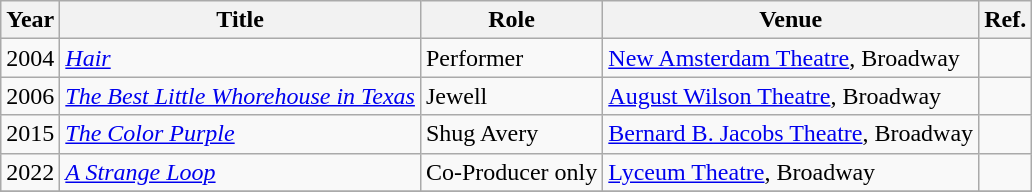<table class="wikitable sortable">
<tr>
<th>Year</th>
<th>Title</th>
<th>Role</th>
<th>Venue</th>
<th class=unsortable>Ref.</th>
</tr>
<tr>
<td>2004</td>
<td><em><a href='#'>Hair</a></em></td>
<td>Performer</td>
<td><a href='#'>New Amsterdam Theatre</a>, Broadway</td>
<td></td>
</tr>
<tr>
<td>2006</td>
<td><em><a href='#'>The Best Little Whorehouse in Texas</a></em></td>
<td>Jewell</td>
<td><a href='#'>August Wilson Theatre</a>, Broadway</td>
<td></td>
</tr>
<tr>
<td>2015</td>
<td><em><a href='#'>The Color Purple</a></em></td>
<td>Shug Avery</td>
<td><a href='#'>Bernard B. Jacobs Theatre</a>, Broadway</td>
<td></td>
</tr>
<tr>
<td>2022</td>
<td><em><a href='#'>A Strange Loop</a></em></td>
<td>Co-Producer only</td>
<td><a href='#'>Lyceum Theatre</a>, Broadway</td>
<td></td>
</tr>
<tr>
</tr>
</table>
